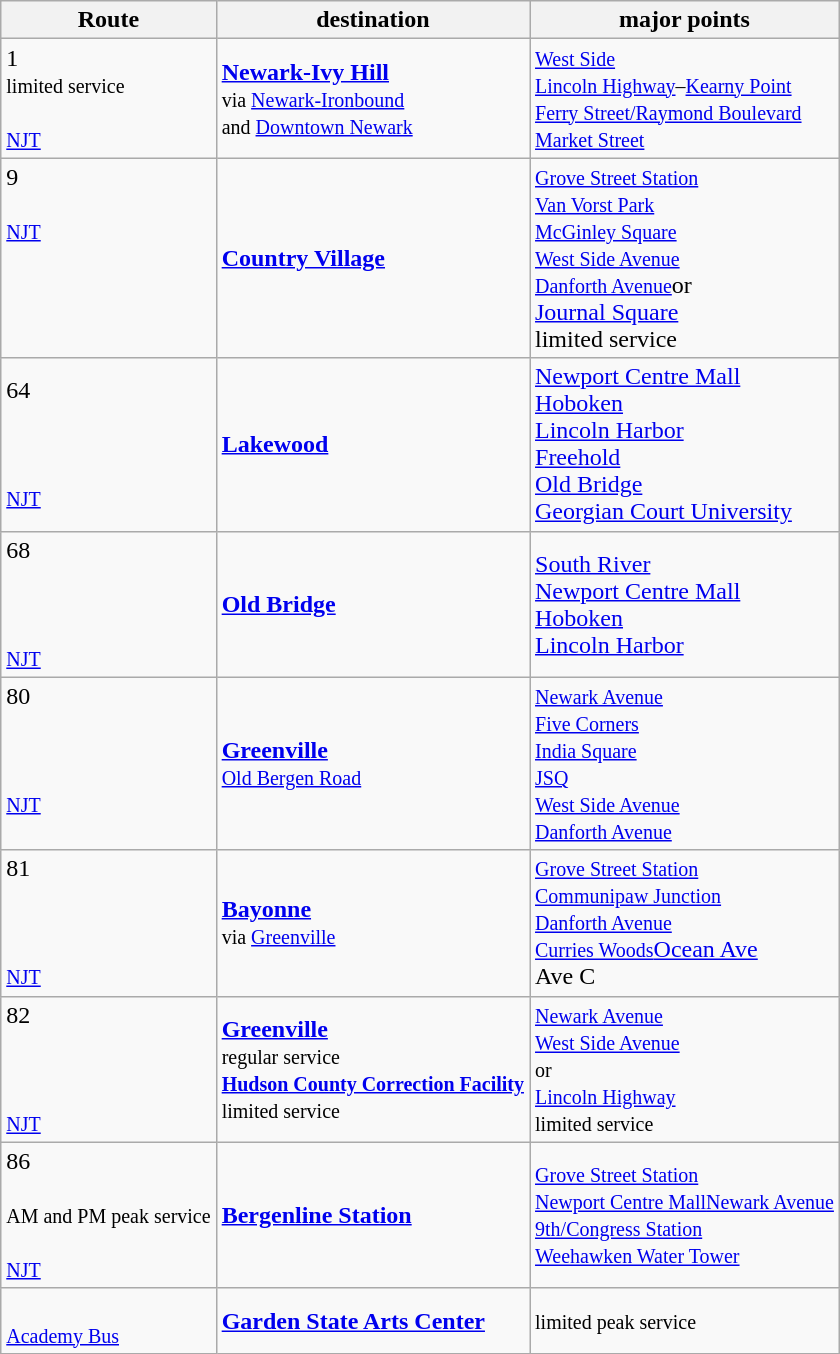<table class=wikitable>
<tr>
<th>Route</th>
<th colspan=1>destination</th>
<th>major points</th>
</tr>
<tr>
<td valign=top><div>1<br><small>limited service</small></div><br><small><a href='#'>NJT</a></small></td>
<td><strong><a href='#'>Newark-Ivy Hill</a></strong><br><small>via <a href='#'>Newark-Ironbound</a><br> and <a href='#'>Downtown Newark</a></small></td>
<td><small><a href='#'>West Side</a><br><a href='#'>Lincoln Highway</a>–<a href='#'>Kearny Point</a><br><a href='#'>Ferry Street/Raymond Boulevard</a><br><a href='#'>Market Street</a><br></small></td>
</tr>
<tr>
<td valign="top">9<div></div><br> <small><a href='#'>NJT</a></small></td>
<td><strong><a href='#'>Country Village</a></strong></td>
<td><small><a href='#'>Grove Street Station</a><br><a href='#'>Van Vorst Park</a><br><a href='#'>McGinley Square</a><br><a href='#'>West Side Avenue</a><br><a href='#'>Danforth Avenue</a></small>or<br><a href='#'>Journal Square</a><br>limited service</td>
</tr>
<tr>
<td><div>64</div><br><br><br><small><a href='#'>NJT</a></small></td>
<td><a href='#'><strong>Lakewood</strong></a></td>
<td><a href='#'>Newport Centre Mall</a><br><a href='#'>Hoboken</a><br><a href='#'>Lincoln Harbor</a><br><a href='#'>Freehold</a><br><a href='#'>Old Bridge</a><br><a href='#'>Georgian Court University</a></td>
</tr>
<tr>
<td><div>68</div><br><br><br><small><a href='#'>NJT</a></small></td>
<td><a href='#'><strong>Old Bridge</strong></a></td>
<td><a href='#'>South River</a><br><a href='#'>Newport Centre Mall</a><br><a href='#'>Hoboken</a><br><a href='#'>Lincoln Harbor</a></td>
</tr>
<tr>
<td valign=top><div>80</div><br><br><br><small><a href='#'>NJT</a></small></td>
<td><strong><a href='#'>Greenville</a></strong><br><small><a href='#'>Old Bergen Road</a></small></td>
<td><small><a href='#'>Newark Avenue</a><br><a href='#'>Five Corners</a><br><a href='#'>India Square</a><br><a href='#'>JSQ</a><br><a href='#'>West Side Avenue</a><br><a href='#'>Danforth Avenue</a></small></td>
</tr>
<tr>
<td valign=top><div>81</div><br><br><br><small><a href='#'>NJT</a></small></td>
<td><strong><a href='#'>Bayonne</a></strong><br><small>via <a href='#'>Greenville</a></small></td>
<td><small><a href='#'>Grove Street Station</a><br><a href='#'>Communipaw Junction</a><br><a href='#'>Danforth Avenue</a><br><a href='#'>Curries Woods</a></small><a href='#'>Ocean Ave</a><br>Ave C</td>
</tr>
<tr>
<td valign=top><div>82</div><br><br><br><small><a href='#'>NJT</a></small></td>
<td><strong><a href='#'>Greenville</a></strong><br><small>regular service<br><strong><a href='#'>Hudson County Correction Facility</a></strong><br>limited service</small></td>
<td><small><a href='#'>Newark Avenue</a><br><a href='#'>West Side Avenue</a><br>or<br><a href='#'>Lincoln Highway</a><br>limited service</small></td>
</tr>
<tr>
<td valign=top><div>86</div><br><small>AM and PM peak service<br><br><a href='#'>NJT</a></small></td>
<td><strong><a href='#'>Bergenline Station</a></strong></td>
<td><small><a href='#'>Grove Street Station</a><br><a href='#'>Newport Centre Mall</a></small><small><a href='#'>Newark Avenue</a><br><a href='#'>9th/Congress Station</a><br><a href='#'>Weehawken Water Tower</a></small></td>
</tr>
<tr>
<td valign=top><br> <small><a href='#'>Academy Bus</a></small></td>
<td><strong><a href='#'>Garden State Arts Center</a></strong></td>
<td><small>limited peak service</small></td>
</tr>
</table>
